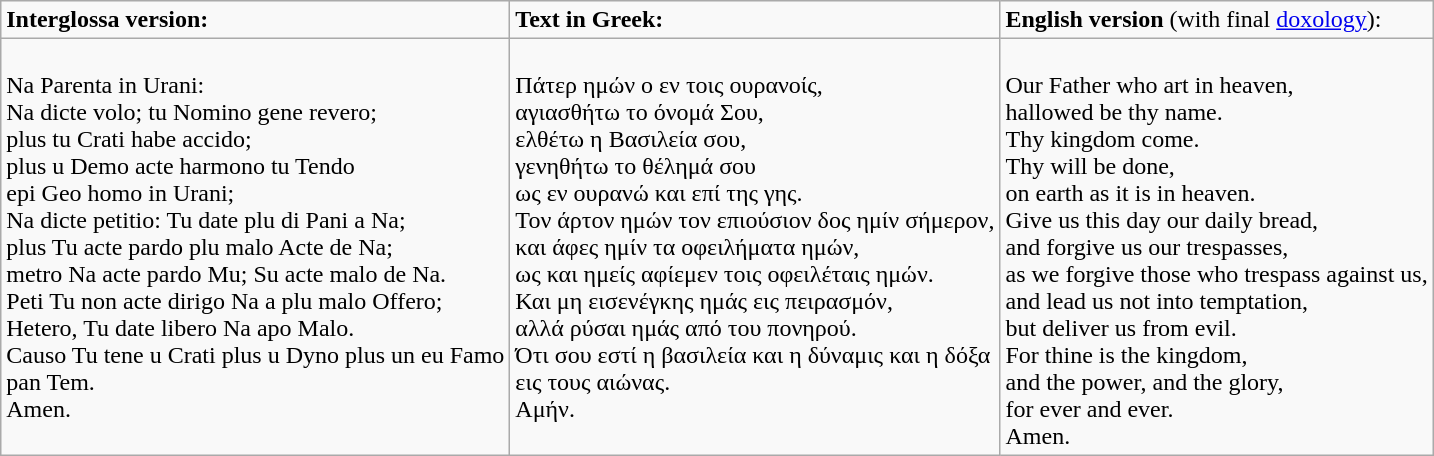<table class="wikitable">
<tr>
<td><strong>Interglossa version:</strong></td>
<td><strong>Text in Greek:</strong></td>
<td><strong>English version</strong> (with final <a href='#'>doxology</a>):</td>
</tr>
<tr valign="top">
<td><br>Na Parenta in Urani:<br>
Na dicte volo; tu Nomino gene revero;<br>
plus tu Crati habe accido;<br>
plus u Demo acte harmono tu Tendo<br>
epi Geo homo in Urani;<br>
Na dicte petitio: Tu date plu di Pani a Na;<br>
plus Tu acte pardo plu malo Acte de Na;<br>
metro Na acte pardo Mu; Su acte malo de Na.<br>
Peti Tu non acte dirigo Na a plu malo Offero;<br>
Hetero, Tu date libero Na apo Malo.<br>
Causo Tu tene u Crati plus u Dyno plus un eu Famo<br>
pan Tem.<br>
Amen.</td>
<td><br>Πάτερ ημών ο εν τοις ουρανοίς,<br>
αγιασθήτω το όνομά Σου,<br>
ελθέτω η Βασιλεία σου,<br>
γενηθήτω το θέλημά σου<br>
ως εν ουρανώ και επί της γης.<br>
Τον άρτον ημών τον επιούσιον δος ημίν σήμερον,<br>
και άφες ημίν τα οφειλήματα ημών,<br>
ως και ημείς αφίεμεν τοις οφειλέταις ημών.<br>
Και μη εισενέγκης ημάς εις πειρασμόν,<br>
αλλά ρύσαι ημάς από του πονηρού.<br>
Ότι σου εστί η βασιλεία και η δύναμις και η δόξα<br>
εις τους αιώνας.<br>
Αμήν.</td>
<td><br>Our Father who art in heaven,<br>
hallowed be thy name.<br>
Thy kingdom come.<br>
Thy will be done,<br>
on earth as it is in heaven.<br>
Give us this day our daily bread,<br>
and forgive us our trespasses,<br>
as we forgive those who trespass against us,<br>
and lead us not into temptation,<br>
but deliver us from evil.<br>
For thine is the kingdom,<br>
and the power, and the glory,<br>
for ever and ever.<br>
Amen.</td>
</tr>
</table>
